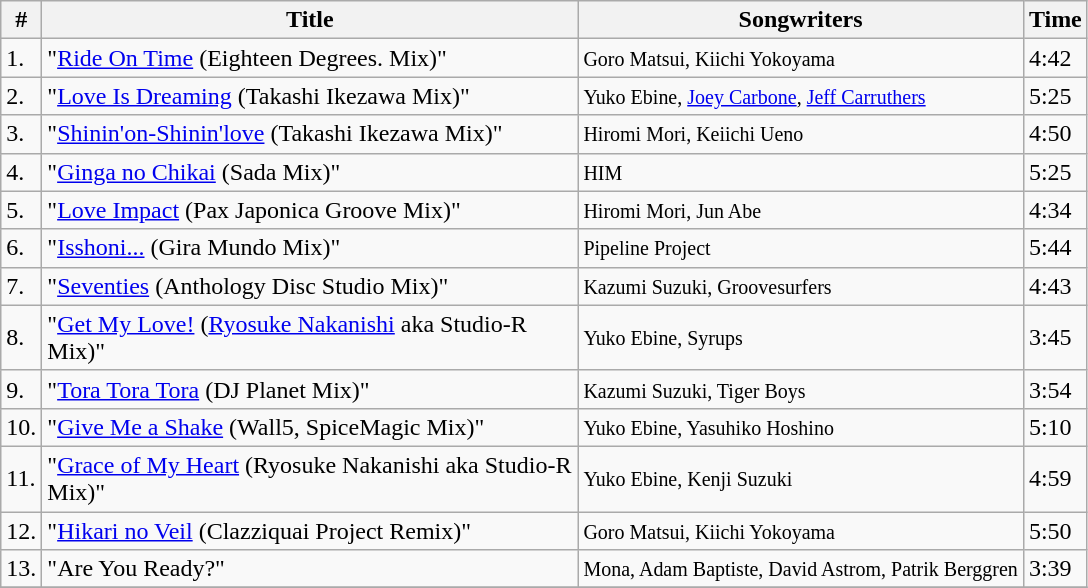<table class="wikitable">
<tr>
<th>#</th>
<th width="350">Title</th>
<th>Songwriters</th>
<th>Time</th>
</tr>
<tr>
<td>1.</td>
<td>"<a href='#'>Ride On Time</a> (Eighteen Degrees. Mix)"</td>
<td><small>Goro Matsui, Kiichi Yokoyama</small></td>
<td>4:42</td>
</tr>
<tr>
<td>2.</td>
<td>"<a href='#'>Love Is Dreaming</a> (Takashi Ikezawa Mix)"</td>
<td><small>Yuko Ebine, <a href='#'>Joey Carbone</a>, <a href='#'>Jeff Carruthers</a></small></td>
<td>5:25</td>
</tr>
<tr>
<td>3.</td>
<td>"<a href='#'>Shinin'on-Shinin'love</a> (Takashi Ikezawa Mix)"</td>
<td><small>Hiromi Mori, Keiichi Ueno</small></td>
<td>4:50</td>
</tr>
<tr>
<td>4.</td>
<td>"<a href='#'>Ginga no Chikai</a> (Sada Mix)"</td>
<td><small>HIM</small></td>
<td>5:25</td>
</tr>
<tr>
<td>5.</td>
<td>"<a href='#'>Love Impact</a> (Pax Japonica Groove Mix)"</td>
<td><small>Hiromi Mori, Jun Abe</small></td>
<td>4:34</td>
</tr>
<tr>
<td>6.</td>
<td>"<a href='#'>Isshoni...</a> (Gira Mundo Mix)"</td>
<td><small>Pipeline Project</small></td>
<td>5:44</td>
</tr>
<tr>
<td>7.</td>
<td>"<a href='#'>Seventies</a> (Anthology Disc Studio Mix)"</td>
<td><small>Kazumi Suzuki, Groovesurfers</small></td>
<td>4:43</td>
</tr>
<tr>
<td>8.</td>
<td>"<a href='#'>Get My Love!</a> (<a href='#'>Ryosuke Nakanishi</a> aka Studio-R Mix)"</td>
<td><small>Yuko Ebine, Syrups</small></td>
<td>3:45</td>
</tr>
<tr>
<td>9.</td>
<td>"<a href='#'>Tora Tora Tora</a> (DJ Planet Mix)"</td>
<td><small>Kazumi Suzuki, Tiger Boys</small></td>
<td>3:54</td>
</tr>
<tr>
<td>10.</td>
<td>"<a href='#'>Give Me a Shake</a> (Wall5, SpiceMagic Mix)"</td>
<td><small>Yuko Ebine, Yasuhiko Hoshino</small></td>
<td>5:10</td>
</tr>
<tr>
<td>11.</td>
<td>"<a href='#'>Grace of My Heart</a> (Ryosuke Nakanishi aka Studio-R Mix)"</td>
<td><small>Yuko Ebine, Kenji Suzuki</small></td>
<td>4:59</td>
</tr>
<tr>
<td>12.</td>
<td>"<a href='#'>Hikari no Veil</a> (Clazziquai Project Remix)"</td>
<td><small>Goro Matsui, Kiichi Yokoyama</small></td>
<td>5:50</td>
</tr>
<tr>
<td>13.</td>
<td>"Are You Ready?"</td>
<td><small>Mona, Adam Baptiste, David Astrom, Patrik Berggren</small></td>
<td>3:39</td>
</tr>
<tr>
</tr>
</table>
